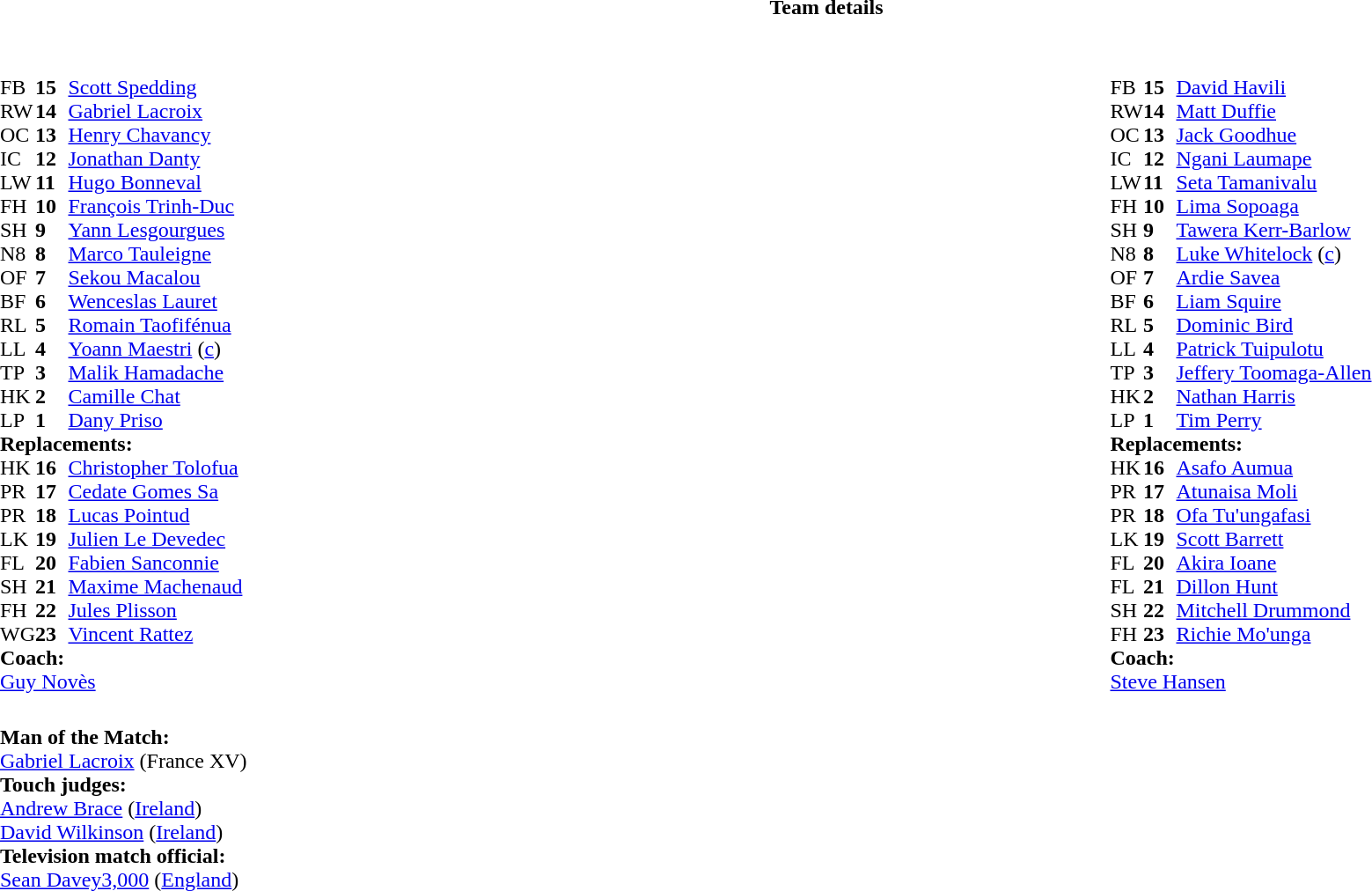<table border="0" width="100%" class="collapsible collapsed">
<tr>
<th>Team details</th>
</tr>
<tr>
<td><br><table width="100%">
<tr>
<td valign="top" width="50%"><br><table style="font-size:100%" cellspacing="0" cellpadding="0">
<tr>
<th width="25"></th>
<th width="25"></th>
</tr>
<tr>
<td>FB</td>
<td><strong>15</strong></td>
<td><a href='#'>Scott Spedding</a></td>
</tr>
<tr>
<td>RW</td>
<td><strong>14</strong></td>
<td><a href='#'>Gabriel Lacroix</a></td>
<td></td>
<td></td>
</tr>
<tr>
<td>OC</td>
<td><strong>13</strong></td>
<td><a href='#'>Henry Chavancy</a></td>
</tr>
<tr>
<td>IC</td>
<td><strong>12</strong></td>
<td><a href='#'>Jonathan Danty</a></td>
<td></td>
<td></td>
<td></td>
<td></td>
</tr>
<tr>
<td>LW</td>
<td><strong>11</strong></td>
<td><a href='#'>Hugo Bonneval</a></td>
</tr>
<tr>
<td>FH</td>
<td><strong>10</strong></td>
<td><a href='#'>François Trinh-Duc</a></td>
<td></td>
<td></td>
</tr>
<tr>
<td>SH</td>
<td><strong>9</strong></td>
<td><a href='#'>Yann Lesgourgues</a></td>
</tr>
<tr>
<td>N8</td>
<td><strong>8</strong></td>
<td><a href='#'>Marco Tauleigne</a></td>
<td></td>
<td></td>
</tr>
<tr>
<td>OF</td>
<td><strong>7</strong></td>
<td><a href='#'>Sekou Macalou</a></td>
</tr>
<tr>
<td>BF</td>
<td><strong>6</strong></td>
<td><a href='#'>Wenceslas Lauret</a></td>
</tr>
<tr>
<td>RL</td>
<td><strong>5</strong></td>
<td><a href='#'>Romain Taofifénua</a></td>
<td></td>
<td></td>
</tr>
<tr>
<td>LL</td>
<td><strong>4</strong></td>
<td><a href='#'>Yoann Maestri</a> (<a href='#'>c</a>)</td>
</tr>
<tr>
<td>TP</td>
<td><strong>3</strong></td>
<td><a href='#'>Malik Hamadache</a></td>
<td></td>
<td></td>
</tr>
<tr>
<td>HK</td>
<td><strong>2</strong></td>
<td><a href='#'>Camille Chat</a></td>
<td></td>
<td></td>
<td></td>
<td></td>
</tr>
<tr>
<td>LP</td>
<td><strong>1</strong></td>
<td><a href='#'>Dany Priso</a></td>
<td></td>
<td></td>
</tr>
<tr>
<td colspan=3><strong>Replacements:</strong></td>
</tr>
<tr>
<td>HK</td>
<td><strong>16</strong></td>
<td><a href='#'>Christopher Tolofua</a></td>
<td></td>
<td></td>
</tr>
<tr>
<td>PR</td>
<td><strong>17</strong></td>
<td><a href='#'>Cedate Gomes Sa</a></td>
<td></td>
<td></td>
</tr>
<tr>
<td>PR</td>
<td><strong>18</strong></td>
<td><a href='#'>Lucas Pointud</a></td>
<td></td>
<td></td>
</tr>
<tr>
<td>LK</td>
<td><strong>19</strong></td>
<td><a href='#'>Julien Le Devedec</a></td>
<td></td>
<td></td>
</tr>
<tr>
<td>FL</td>
<td><strong>20</strong></td>
<td><a href='#'>Fabien Sanconnie</a></td>
<td></td>
<td></td>
<td colspan=2></td>
</tr>
<tr>
<td>SH</td>
<td><strong>21</strong></td>
<td><a href='#'>Maxime Machenaud</a></td>
<td></td>
<td></td>
</tr>
<tr>
<td>FH</td>
<td><strong>22</strong></td>
<td><a href='#'>Jules Plisson</a></td>
<td></td>
<td></td>
</tr>
<tr>
<td>WG</td>
<td><strong>23</strong></td>
<td><a href='#'>Vincent Rattez</a></td>
<td></td>
<td></td>
<td></td>
<td></td>
</tr>
<tr>
<td colspan=3><strong>Coach:</strong></td>
</tr>
<tr>
<td colspan="4"> <a href='#'>Guy Novès</a></td>
</tr>
</table>
</td>
<td valign="top" width="50%"><br><table style="font-size:100%" cellspacing="0" cellpadding="0" align="center">
<tr>
<th width="25"></th>
<th width="25"></th>
</tr>
<tr>
<td>FB</td>
<td><strong>15</strong></td>
<td><a href='#'>David Havili</a></td>
</tr>
<tr>
<td>RW</td>
<td><strong>14</strong></td>
<td><a href='#'>Matt Duffie</a></td>
</tr>
<tr>
<td>OC</td>
<td><strong>13</strong></td>
<td><a href='#'>Jack Goodhue</a></td>
<td></td>
</tr>
<tr>
<td>IC</td>
<td><strong>12</strong></td>
<td><a href='#'>Ngani Laumape</a></td>
</tr>
<tr>
<td>LW</td>
<td><strong>11</strong></td>
<td><a href='#'>Seta Tamanivalu</a></td>
</tr>
<tr>
<td>FH</td>
<td><strong>10</strong></td>
<td><a href='#'>Lima Sopoaga</a></td>
<td></td>
<td></td>
</tr>
<tr>
<td>SH</td>
<td><strong>9</strong></td>
<td><a href='#'>Tawera Kerr-Barlow</a></td>
<td></td>
<td></td>
</tr>
<tr>
<td>N8</td>
<td><strong>8</strong></td>
<td><a href='#'>Luke Whitelock</a> (<a href='#'>c</a>)</td>
</tr>
<tr>
<td>OF</td>
<td><strong>7</strong></td>
<td><a href='#'>Ardie Savea</a></td>
<td></td>
<td></td>
</tr>
<tr>
<td>BF</td>
<td><strong>6</strong></td>
<td><a href='#'>Liam Squire</a></td>
<td></td>
<td></td>
</tr>
<tr>
<td>RL</td>
<td><strong>5</strong></td>
<td><a href='#'>Dominic Bird</a></td>
</tr>
<tr>
<td>LL</td>
<td><strong>4</strong></td>
<td><a href='#'>Patrick Tuipulotu</a></td>
<td></td>
<td></td>
</tr>
<tr>
<td>TP</td>
<td><strong>3</strong></td>
<td><a href='#'>Jeffery Toomaga-Allen</a></td>
<td></td>
<td></td>
</tr>
<tr>
<td>HK</td>
<td><strong>2</strong></td>
<td><a href='#'>Nathan Harris</a></td>
<td></td>
<td></td>
</tr>
<tr>
<td>LP</td>
<td><strong>1</strong></td>
<td><a href='#'>Tim Perry</a></td>
<td></td>
<td></td>
</tr>
<tr>
<td colspan=3><strong>Replacements:</strong></td>
</tr>
<tr>
<td>HK</td>
<td><strong>16</strong></td>
<td><a href='#'>Asafo Aumua</a></td>
<td></td>
<td></td>
</tr>
<tr>
<td>PR</td>
<td><strong>17</strong></td>
<td><a href='#'>Atunaisa Moli</a></td>
<td></td>
<td></td>
</tr>
<tr>
<td>PR</td>
<td><strong>18</strong></td>
<td><a href='#'>Ofa Tu'ungafasi</a></td>
<td></td>
<td></td>
</tr>
<tr>
<td>LK</td>
<td><strong>19</strong></td>
<td><a href='#'>Scott Barrett</a></td>
<td></td>
<td></td>
</tr>
<tr>
<td>FL</td>
<td><strong>20</strong></td>
<td><a href='#'>Akira Ioane</a></td>
<td></td>
<td></td>
</tr>
<tr>
<td>FL</td>
<td><strong>21</strong></td>
<td><a href='#'>Dillon Hunt</a></td>
<td></td>
<td></td>
</tr>
<tr>
<td>SH</td>
<td><strong>22</strong></td>
<td><a href='#'>Mitchell Drummond</a></td>
<td></td>
<td></td>
</tr>
<tr>
<td>FH</td>
<td><strong>23</strong></td>
<td><a href='#'>Richie Mo'unga</a></td>
<td></td>
<td></td>
</tr>
<tr>
<td colspan=3><strong>Coach:</strong></td>
</tr>
<tr>
<td colspan="4"> <a href='#'>Steve Hansen</a></td>
</tr>
</table>
</td>
</tr>
</table>
<table width=100% style="font-size:100%">
<tr>
<td><br><strong>Man of the Match:</strong>
<br><a href='#'>Gabriel Lacroix</a> (France XV)<br><strong>Touch judges:</strong>
<br><a href='#'>Andrew Brace</a> (<a href='#'>Ireland</a>)
<br><a href='#'>David Wilkinson</a> (<a href='#'>Ireland</a>)
<br><strong>Television match official:</strong>
<br><a href='#'>Sean Davey3,000</a> (<a href='#'>England</a>)</td>
</tr>
</table>
</td>
</tr>
</table>
